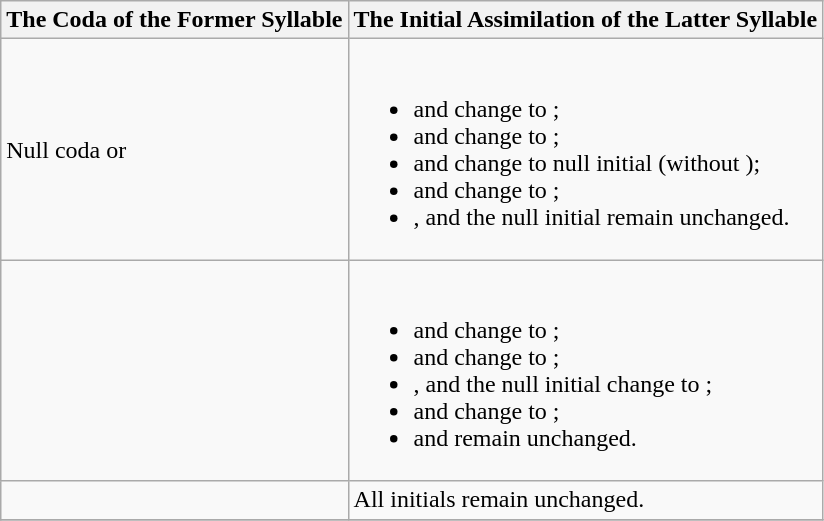<table class="wikitable">
<tr>
<th bgcolor="#ABCDEF">The Coda of the Former Syllable</th>
<th bgcolor="#ABCDEF">The Initial Assimilation of the Latter Syllable</th>
</tr>
<tr>
<td>Null coda or </td>
<td><br><ul><li> and  change to ;</li><li> and  change to ;</li><li> and  change to null initial (without );</li><li> and  change to ;</li><li>,  and the null initial remain unchanged.</li></ul></td>
</tr>
<tr>
<td></td>
<td><br><ul><li> and  change to ;</li><li> and  change to ;</li><li>,  and the null initial change to ;</li><li> and  change to ;</li><li> and  remain unchanged.</li></ul></td>
</tr>
<tr>
<td></td>
<td>All initials remain unchanged.</td>
</tr>
<tr>
</tr>
</table>
